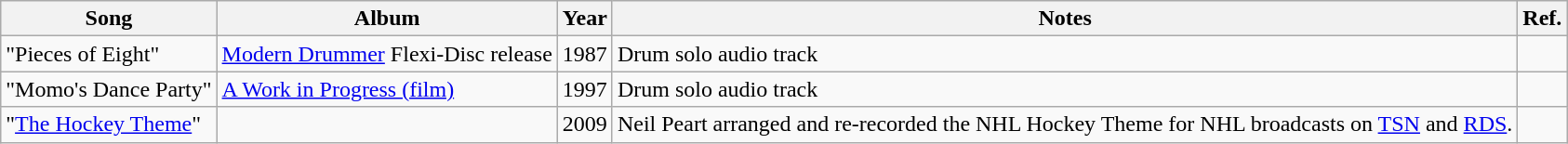<table class="wikitable sortable plainrowheaders" style="text-align:left;">
<tr>
<th scope="col">Song</th>
<th scope="col">Album</th>
<th scope="col">Year</th>
<th scope="col" class="unsortable">Notes</th>
<th scope="col" class="unsortable">Ref.</th>
</tr>
<tr>
<td>"Pieces of Eight"</td>
<td><a href='#'>Modern Drummer</a> Flexi-Disc release</td>
<td>1987</td>
<td>Drum solo audio track</td>
<td></td>
</tr>
<tr>
<td>"Momo's Dance Party"</td>
<td><a href='#'>A Work in Progress (film)</a></td>
<td>1997</td>
<td>Drum solo audio track</td>
<td></td>
</tr>
<tr>
<td>"<a href='#'>The Hockey Theme</a>"</td>
<td></td>
<td>2009</td>
<td>Neil Peart arranged and re-recorded the NHL Hockey Theme for NHL broadcasts on <a href='#'>TSN</a> and <a href='#'>RDS</a>.</td>
<td></td>
</tr>
</table>
